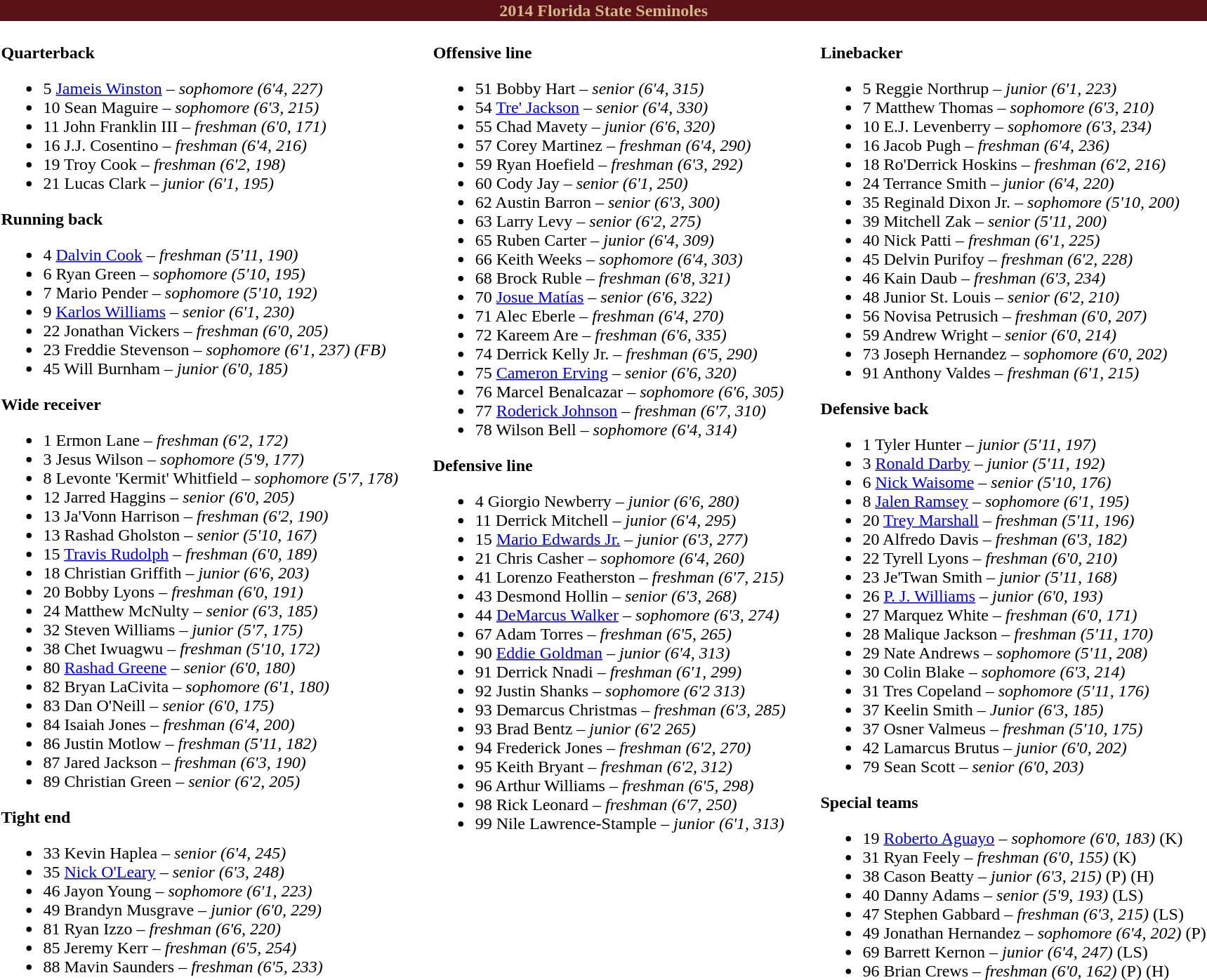<table class="toccolours" style="text-align: left;">
<tr>
<td colspan="11" style="background:#5a1118; color:#d3b787; text-align:center;"><strong>2014 Florida State Seminoles</strong></td>
</tr>
<tr>
<td valign="top"><br><strong>Quarterback</strong><ul><li>5 <a href='#'>Jameis Winston</a> – <em> sophomore (6'4, 227)</em></li><li>10 Sean Maguire – <em> sophomore (6'3, 215)</em></li><li>11 John Franklin III – <em> freshman (6'0, 171)</em></li><li>16 J.J. Cosentino – <em>freshman (6'4, 216)</em></li><li>19 Troy Cook – <em> freshman (6'2, 198)</em></li><li>21 Lucas Clark – <em>junior (6'1, 195)</em></li></ul><strong>Running back</strong><ul><li>4 <a href='#'>Dalvin Cook</a> – <em>freshman (5'11, 190)</em></li><li>6 Ryan Green – <em>sophomore (5'10, 195)</em></li><li>7 Mario Pender – <em> sophomore (5'10, 192)</em></li><li>9 <a href='#'>Karlos Williams</a> – <em>senior (6'1, 230)</em></li><li>22 Jonathan Vickers – <em>freshman (6'0, 205)</em></li><li>23 Freddie Stevenson – <em>sophomore (6'1, 237) (FB)</em></li><li>45 Will Burnham – <em> junior (6'0, 185)</em></li></ul><strong>Wide receiver</strong><ul><li>1 Ermon Lane – <em>freshman (6'2, 172)</em></li><li>3 Jesus Wilson – <em>sophomore (5'9, 177)</em></li><li>8 Levonte 'Kermit' Whitfield – <em>sophomore (5'7, 178)</em></li><li>12 Jarred Haggins – <em> senior (6'0, 205)</em></li><li>13 Ja'Vonn Harrison – <em>freshman (6'2, 190)</em></li><li>13 Rashad Gholston – <em> senior (5'10, 167)</em></li><li>15 <a href='#'>Travis Rudolph</a> – <em>freshman (6'0, 189)</em></li><li>18 Christian Griffith – <em> junior (6'6, 203)</em></li><li>20 Bobby Lyons – <em>freshman (6'0, 191)</em></li><li>24 Matthew McNulty – <em> senior (6'3, 185)</em></li><li>32 Steven Williams – <em>junior (5'7, 175)</em></li><li>38 Chet Iwuagwu – <em>freshman (5'10, 172)</em></li><li>80 <a href='#'>Rashad Greene</a> – <em>senior (6'0, 180)</em></li><li>82 Bryan LaCivita – <em>sophomore (6'1, 180)</em></li><li>83 Dan O'Neill – <em>senior (6'0, 175)</em></li><li>84 Isaiah Jones – <em> freshman (6'4, 200)</em></li><li>86 Justin Motlow – <em>freshman (5'11, 182)</em></li><li>87 Jared Jackson – <em> freshman (6'3, 190)</em></li><li>89 Christian Green – <em> senior (6'2, 205)</em></li></ul><strong>Tight end</strong><ul><li>33 Kevin Haplea – <em> senior (6'4, 245)</em></li><li>35 <a href='#'>Nick O'Leary</a> – <em>senior (6'3, 248)</em></li><li>46 Jayon Young – <em> sophomore (6'1, 223)</em></li><li>49 Brandyn Musgrave – <em> junior (6'0, 229)</em></li><li>81 Ryan Izzo – <em>freshman (6'6, 220)</em></li><li>85 Jeremy Kerr – <em> freshman (6'5, 254)</em></li><li>88 Mavin Saunders – <em>freshman (6'5, 233)</em></li></ul></td>
<td width="25"> </td>
<td valign="top"><br><strong>Offensive line</strong><ul><li>51 Bobby Hart – <em>senior  (6'4, 315)</em></li><li>54 <a href='#'>Tre' Jackson</a> – <em>senior (6'4, 330)</em></li><li>55 Chad Mavety – <em>junior (6'6, 320)</em></li><li>57 Corey Martinez – <em>freshman (6'4, 290)</em></li><li>59 Ryan Hoefield – <em> freshman (6'3, 292)</em></li><li>60 Cody Jay – <em> senior (6'1, 250)</em></li><li>62 Austin Barron – <em>senior (6'3, 300)</em></li><li>63 Larry Levy – <em> senior (6'2, 275)</em></li><li>65 Ruben Carter – <em> junior (6'4, 309)</em></li><li>66 Keith Weeks – <em> sophomore (6'4, 303)</em></li><li>68 Brock Ruble – <em>freshman (6'8, 321)</em></li><li>70 <a href='#'>Josue Matías</a> – <em>senior (6'6, 322)</em></li><li>71 Alec Eberle – <em>freshman (6'4, 270)</em></li><li>72 Kareem Are – <em>freshman (6'6, 335)</em></li><li>74 Derrick Kelly Jr. – <em>freshman (6'5, 290)</em></li><li>75 <a href='#'>Cameron Erving</a> – <em> senior (6'6, 320)</em></li><li>76 Marcel Benalcazar – <em>sophomore (6'6, 305)</em></li><li>77 <a href='#'>Roderick Johnson</a> – <em>freshman (6'7, 310)</em></li><li>78 Wilson Bell – <em>sophomore (6'4, 314)</em></li></ul><strong>Defensive line</strong><ul><li>4 Giorgio Newberry – <em> junior (6'6, 280)</em></li><li>11 Derrick Mitchell – <em> junior (6'4, 295)</em></li><li>15 <a href='#'>Mario Edwards Jr.</a> – <em>junior (6'3, 277)</em></li><li>21 Chris Casher – <em> sophomore (6'4, 260)</em></li><li>41 Lorenzo Featherston – <em>freshman (6'7, 215)</em></li><li>43 Desmond Hollin – <em>senior (6'3, 268)</em></li><li>44 <a href='#'>DeMarcus Walker</a> – <em>sophomore (6'3, 274)</em></li><li>67 Adam Torres – <em>freshman (6'5, 265)</em></li><li>90 <a href='#'>Eddie Goldman</a> – <em>junior (6'4, 313)</em></li><li>91 Derrick Nnadi – <em>freshman (6'1, 299)</em></li><li>92 Justin Shanks – <em> sophomore (6'2 313)</em></li><li>93 Demarcus Christmas – <em>freshman (6'3, 285)</em></li><li>93 Brad Bentz – <em> junior (6'2 265)</em></li><li>94 Frederick Jones – <em>freshman (6'2, 270)</em></li><li>95 Keith Bryant – <em> freshman (6'2, 312)</em></li><li>96 Arthur Williams – <em>freshman (6'5, 298)</em></li><li>98 Rick Leonard – <em>freshman (6'7, 250)</em></li><li>99 Nile Lawrence-Stample – <em> junior (6'1, 313)</em></li></ul></td>
<td width="25"> </td>
<td valign="top"><br><strong>Linebacker</strong><ul><li>5 Reggie Northrup – <em>junior (6'1, 223)</em></li><li>7 Matthew Thomas – <em>sophomore (6'3, 210)</em></li><li>10 E.J. Levenberry – <em>sophomore (6'3, 234)</em></li><li>16 Jacob Pugh – <em>freshman (6'4, 236)</em></li><li>18 Ro'Derrick Hoskins – <em> freshman (6'2, 216)</em></li><li>24 Terrance Smith – <em> junior (6'4, 220)</em></li><li>35 Reginald Dixon Jr. – <em> sophomore (5'10, 200)</em></li><li>39 Mitchell Zak – <em> senior (5'11, 200)</em></li><li>40 Nick Patti – <em>freshman (6'1, 225)</em></li><li>45 Delvin Purifoy – <em>freshman (6'2, 228)</em></li><li>46 Kain Daub – <em>freshman (6'3, 234)</em></li><li>48 Junior St. Louis – <em>senior (6'2, 210)</em></li><li>56 Novisa Petrusich – <em> freshman (6'0, 207)</em></li><li>59 Andrew Wright – <em> senior (6'0, 214)</em></li><li>73 Joseph Hernandez – <em> sophomore (6'0, 202)</em></li><li>91 Anthony Valdes – <em>freshman (6'1, 215)</em></li></ul><strong>Defensive back</strong><ul><li>1 Tyler Hunter – <em> junior (5'11, 197)</em></li><li>3 <a href='#'>Ronald Darby</a> – <em>junior (5'11, 192)</em></li><li>6 <a href='#'>Nick Waisome</a> – <em>senior (5'10, 176)</em></li><li>8 <a href='#'>Jalen Ramsey</a> – <em>sophomore (6'1, 195)</em></li><li>20 <a href='#'>Trey Marshall</a> – <em>freshman (5'11, 196)</em></li><li>20 Alfredo Davis – <em> freshman (6'3, 182)</em></li><li>22 Tyrell Lyons – <em> freshman (6'0, 210)</em></li><li>23 Je'Twan Smith – <em>junior (5'11, 168)</em></li><li>26 <a href='#'>P. J. Williams</a> – <em>junior (6'0, 193)</em></li><li>27 Marquez White – <em> freshman (6'0, 171)</em></li><li>28 Malique Jackson – <em>freshman (5'11, 170)</em></li><li>29 Nate Andrews – <em>sophomore (5'11, 208)</em></li><li>30 Colin Blake – <em> sophomore (6'3, 214)</em></li><li>31 Tres Copeland – <em>sophomore (5'11, 176)</em></li><li>37 Keelin Smith – <em> Junior (6'3, 185)</em></li><li>37 Osner Valmeus – <em>freshman (5'10, 175)</em></li><li>42 Lamarcus Brutus – <em> junior (6'0, 202)</em></li><li>79 Sean Scott – <em>senior (6'0, 203)</em></li></ul><strong>Special teams</strong><ul><li>19 <a href='#'>Roberto Aguayo</a> – <em> sophomore (6'0, 183)</em> (K)</li><li>31 Ryan Feely – <em>freshman (6'0, 155)</em> (K)</li><li>38 Cason Beatty – <em>junior (6'3, 215)</em> (P) (H)</li><li>40 Danny Adams – <em> senior (5'9, 193)</em> (LS)</li><li>47 Stephen Gabbard – <em>freshman (6'3, 215)</em> (LS)</li><li>49 Jonathan Hernandez – <em>sophomore (6'4, 202)</em> (P)</li><li>69 Barrett Kernon – <em> junior (6'4, 247)</em> (LS)</li><li>96 Brian Crews – <em>freshman (6'0, 162)</em> (P) (H)</li></ul></td>
</tr>
</table>
